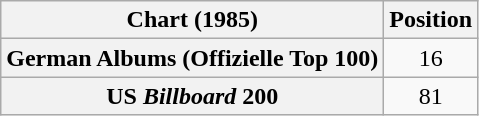<table class="wikitable sortable plainrowheaders" style="text-align:center">
<tr>
<th scope="col">Chart (1985)</th>
<th scope="col">Position</th>
</tr>
<tr>
<th scope="row">German Albums (Offizielle Top 100)</th>
<td>16</td>
</tr>
<tr>
<th scope="row">US <em>Billboard</em> 200</th>
<td>81</td>
</tr>
</table>
